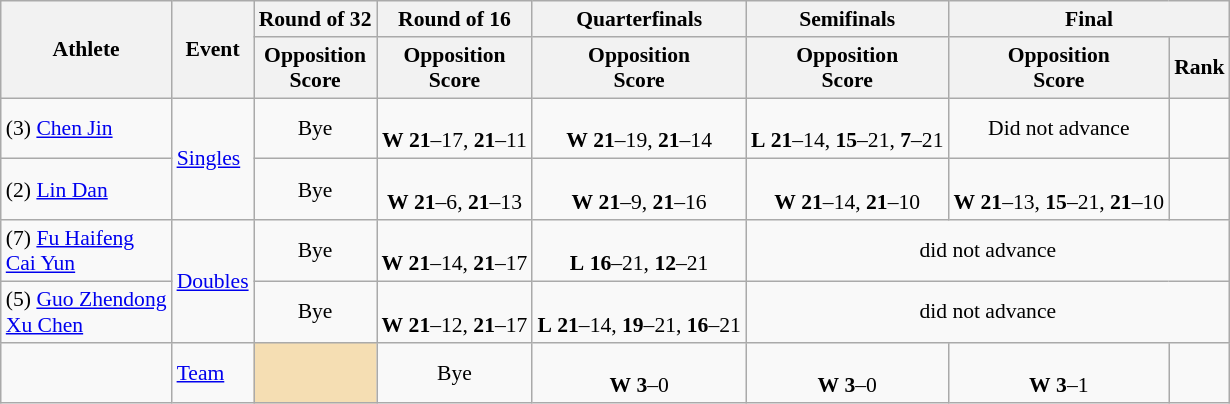<table class=wikitable style="font-size:90%">
<tr>
<th rowspan=2>Athlete</th>
<th rowspan=2>Event</th>
<th>Round of 32</th>
<th>Round of 16</th>
<th>Quarterfinals</th>
<th>Semifinals</th>
<th colspan=2>Final</th>
</tr>
<tr>
<th>Opposition<br>Score</th>
<th>Opposition<br>Score</th>
<th>Opposition<br>Score</th>
<th>Opposition<br>Score</th>
<th>Opposition<br>Score</th>
<th>Rank</th>
</tr>
<tr>
<td>(3) <a href='#'>Chen Jin</a></td>
<td rowspan=2><a href='#'>Singles</a></td>
<td align=center>Bye</td>
<td align=center><br><strong>W</strong> <strong>21</strong>–17, <strong>21</strong>–11</td>
<td align=center><br><strong>W</strong> <strong>21</strong>–19, <strong>21</strong>–14</td>
<td align=center><br><strong>L</strong> <strong>21</strong>–14, <strong>15</strong>–21, <strong>7</strong>–21</td>
<td align=center>Did not advance</td>
<td align=center></td>
</tr>
<tr>
<td>(2) <a href='#'>Lin Dan</a></td>
<td align=center>Bye</td>
<td align=center><br><strong>W</strong> <strong>21</strong>–6, <strong>21</strong>–13</td>
<td align=center><br><strong>W</strong> <strong>21</strong>–9, <strong>21</strong>–16</td>
<td align=center><br><strong>W</strong> <strong>21</strong>–14, <strong>21</strong>–10</td>
<td align=center><br><strong>W</strong> <strong>21</strong>–13, <strong>15</strong>–21, <strong>21</strong>–10</td>
<td align=center></td>
</tr>
<tr>
<td>(7) <a href='#'>Fu Haifeng</a> <br> <a href='#'>Cai Yun</a></td>
<td rowspan=2><a href='#'>Doubles</a></td>
<td align=center>Bye</td>
<td align=center><br><strong>W</strong> <strong>21</strong>–14, <strong>21</strong>–17</td>
<td align=center><br><strong>L</strong> <strong>16</strong>–21, <strong>12</strong>–21</td>
<td style="text-align:center;" colspan="3">did not advance</td>
</tr>
<tr>
<td>(5) <a href='#'>Guo Zhendong</a> <br><a href='#'>Xu Chen</a></td>
<td align=center>Bye</td>
<td align=center><br><strong>W</strong> <strong>21</strong>–12, <strong>21</strong>–17</td>
<td align=center><br><strong>L</strong> <strong>21</strong>–14, <strong>19</strong>–21, <strong>16</strong>–21</td>
<td style="text-align:center;" colspan="3">did not advance</td>
</tr>
<tr>
<td></td>
<td><a href='#'>Team</a></td>
<td style="background:wheat;"></td>
<td align=center>Bye</td>
<td align=center><br><strong>W</strong> <strong>3</strong>–0</td>
<td align=center><br><strong>W</strong> <strong>3</strong>–0</td>
<td align=center><br><strong>W</strong> <strong>3</strong>–1</td>
<td align=center></td>
</tr>
</table>
